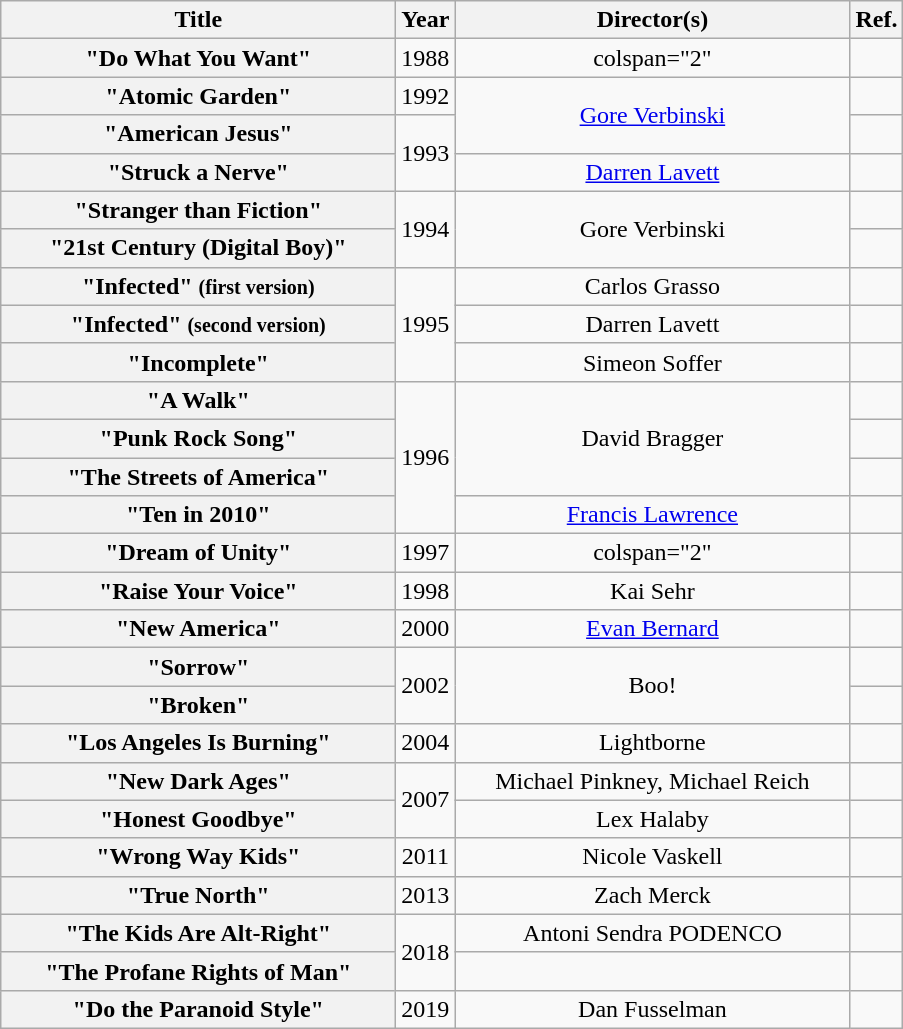<table class="wikitable plainrowheaders" style="text-align:center;">
<tr>
<th scope="col" style="width:16em;">Title</th>
<th scope="col">Year</th>
<th scope="col" style="width:16em;">Director(s)</th>
<th scope="col">Ref.</th>
</tr>
<tr>
<th scope="row">"Do What You Want"</th>
<td>1988</td>
<td>colspan="2" </td>
</tr>
<tr>
<th scope="row">"Atomic Garden"</th>
<td>1992</td>
<td rowspan="2"><a href='#'>Gore Verbinski</a></td>
<td></td>
</tr>
<tr>
<th scope="row">"American Jesus"</th>
<td rowspan="2">1993</td>
<td></td>
</tr>
<tr>
<th scope="row">"Struck a Nerve"</th>
<td><a href='#'>Darren Lavett</a></td>
<td></td>
</tr>
<tr>
<th scope="row">"Stranger than Fiction"</th>
<td rowspan="2">1994</td>
<td rowspan="2">Gore Verbinski</td>
<td></td>
</tr>
<tr>
<th scope="row">"21st Century (Digital Boy)"</th>
<td></td>
</tr>
<tr>
<th scope="row">"Infected" <small>(first version)</small></th>
<td rowspan="3">1995</td>
<td>Carlos Grasso</td>
<td></td>
</tr>
<tr>
<th scope="row">"Infected" <small>(second version)</small></th>
<td>Darren Lavett</td>
<td></td>
</tr>
<tr>
<th scope="row">"Incomplete"</th>
<td>Simeon Soffer</td>
<td></td>
</tr>
<tr>
<th scope="row">"A Walk"</th>
<td rowspan="4">1996</td>
<td rowspan="3">David Bragger</td>
<td></td>
</tr>
<tr>
<th scope="row">"Punk Rock Song"</th>
<td></td>
</tr>
<tr>
<th scope="row">"The Streets of America"</th>
<td></td>
</tr>
<tr>
<th scope="row">"Ten in 2010"</th>
<td><a href='#'>Francis Lawrence</a></td>
<td></td>
</tr>
<tr>
<th scope="row">"Dream of Unity"</th>
<td>1997</td>
<td>colspan="2" </td>
</tr>
<tr>
<th scope="row">"Raise Your Voice"</th>
<td>1998</td>
<td>Kai Sehr</td>
<td></td>
</tr>
<tr>
<th scope="row">"New America"</th>
<td>2000</td>
<td><a href='#'>Evan Bernard</a></td>
<td></td>
</tr>
<tr>
<th scope="row">"Sorrow"</th>
<td rowspan="2">2002</td>
<td rowspan="2">Boo!</td>
<td></td>
</tr>
<tr>
<th scope="row">"Broken"</th>
<td></td>
</tr>
<tr>
<th scope="row">"Los Angeles Is Burning"</th>
<td>2004</td>
<td>Lightborne</td>
<td></td>
</tr>
<tr>
<th scope="row">"New Dark Ages"</th>
<td rowspan="2">2007</td>
<td>Michael Pinkney, Michael Reich</td>
<td></td>
</tr>
<tr>
<th scope="row">"Honest Goodbye"</th>
<td>Lex Halaby</td>
<td></td>
</tr>
<tr>
<th scope="row">"Wrong Way Kids"</th>
<td>2011</td>
<td>Nicole Vaskell</td>
<td></td>
</tr>
<tr>
<th scope="row">"True North"</th>
<td>2013</td>
<td>Zach Merck</td>
<td></td>
</tr>
<tr>
<th scope="row">"The Kids Are Alt-Right"</th>
<td rowspan="2">2018</td>
<td>Antoni Sendra PODENCO</td>
<td></td>
</tr>
<tr>
<th scope="row">"The Profane Rights of Man"</th>
<td></td>
<td></td>
</tr>
<tr>
<th scope="row">"Do the Paranoid Style"</th>
<td rowspan="1">2019</td>
<td>Dan Fusselman</td>
<td></td>
</tr>
</table>
